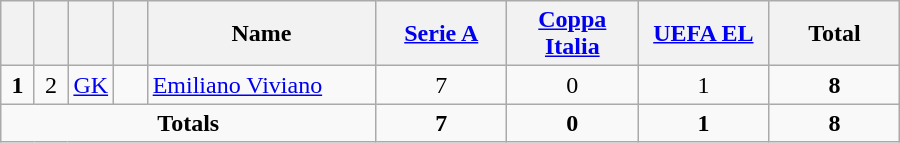<table class="wikitable" style="text-align:center">
<tr>
<th width=15></th>
<th width=15></th>
<th width=15></th>
<th width=15></th>
<th width=145>Name</th>
<th width=80><a href='#'>Serie A</a></th>
<th width=80><a href='#'>Coppa Italia</a></th>
<th width=80><a href='#'>UEFA EL</a></th>
<th width=80>Total</th>
</tr>
<tr>
<td><strong>1</strong></td>
<td>2</td>
<td><a href='#'>GK</a></td>
<td></td>
<td align=left><a href='#'>Emiliano Viviano</a></td>
<td>7</td>
<td>0</td>
<td>1</td>
<td><strong>8</strong></td>
</tr>
<tr>
<td colspan=5><strong>Totals</strong></td>
<td><strong>7</strong></td>
<td><strong>0</strong></td>
<td><strong>1</strong></td>
<td><strong>8</strong></td>
</tr>
</table>
